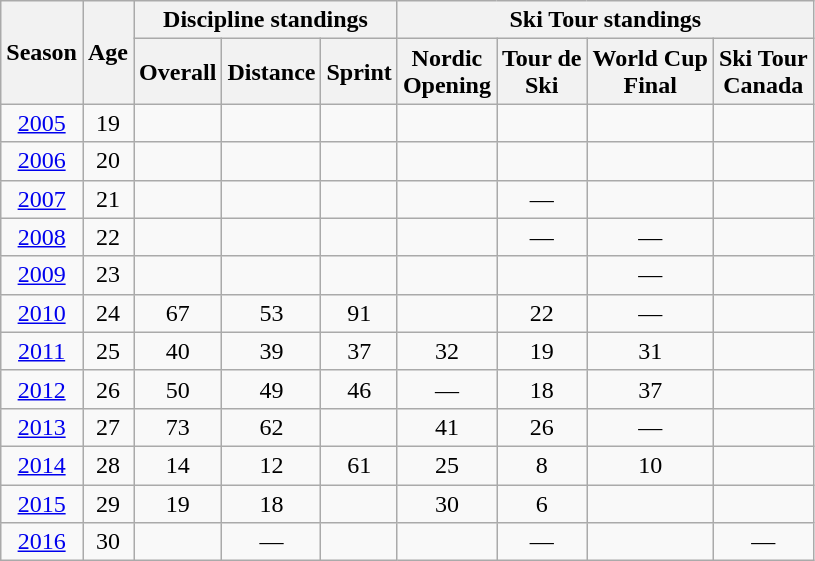<table class="wikitable" style="text-align: center;">
<tr>
<th rowspan="2" scope="col">Season</th>
<th rowspan="2" scope="col">Age</th>
<th colspan="3" scope="col">Discipline standings</th>
<th colspan="4" scope="col">Ski Tour standings</th>
</tr>
<tr>
<th scope="col">Overall</th>
<th scope="col">Distance</th>
<th scope="col">Sprint</th>
<th scope="col">Nordic<br>Opening</th>
<th scope="col">Tour de<br>Ski</th>
<th scope="col">World Cup<br>Final</th>
<th scope="col">Ski Tour<br>Canada</th>
</tr>
<tr>
<td><a href='#'>2005</a></td>
<td>19</td>
<td></td>
<td></td>
<td></td>
<td></td>
<td></td>
<td></td>
<td></td>
</tr>
<tr>
<td><a href='#'>2006</a></td>
<td>20</td>
<td></td>
<td></td>
<td></td>
<td></td>
<td></td>
<td></td>
<td></td>
</tr>
<tr>
<td><a href='#'>2007</a></td>
<td>21</td>
<td></td>
<td></td>
<td></td>
<td></td>
<td>—</td>
<td></td>
<td></td>
</tr>
<tr>
<td><a href='#'>2008</a></td>
<td>22</td>
<td></td>
<td></td>
<td></td>
<td></td>
<td>—</td>
<td>—</td>
<td></td>
</tr>
<tr>
<td><a href='#'>2009</a></td>
<td>23</td>
<td></td>
<td></td>
<td></td>
<td></td>
<td></td>
<td>—</td>
<td></td>
</tr>
<tr>
<td><a href='#'>2010</a></td>
<td>24</td>
<td>67</td>
<td>53</td>
<td>91</td>
<td></td>
<td>22</td>
<td>—</td>
<td></td>
</tr>
<tr>
<td><a href='#'>2011</a></td>
<td>25</td>
<td>40</td>
<td>39</td>
<td>37</td>
<td>32</td>
<td>19</td>
<td>31</td>
<td></td>
</tr>
<tr>
<td><a href='#'>2012</a></td>
<td>26</td>
<td>50</td>
<td>49</td>
<td>46</td>
<td>—</td>
<td>18</td>
<td>37</td>
<td></td>
</tr>
<tr>
<td><a href='#'>2013</a></td>
<td>27</td>
<td>73</td>
<td>62</td>
<td></td>
<td>41</td>
<td>26</td>
<td>—</td>
<td></td>
</tr>
<tr>
<td><a href='#'>2014</a></td>
<td>28</td>
<td>14</td>
<td>12</td>
<td>61</td>
<td>25</td>
<td>8</td>
<td>10</td>
<td></td>
</tr>
<tr>
<td><a href='#'>2015</a></td>
<td>29</td>
<td>19</td>
<td>18</td>
<td></td>
<td>30</td>
<td>6</td>
<td></td>
<td></td>
</tr>
<tr>
<td><a href='#'>2016</a></td>
<td>30</td>
<td></td>
<td>—</td>
<td></td>
<td></td>
<td>—</td>
<td></td>
<td>—</td>
</tr>
</table>
